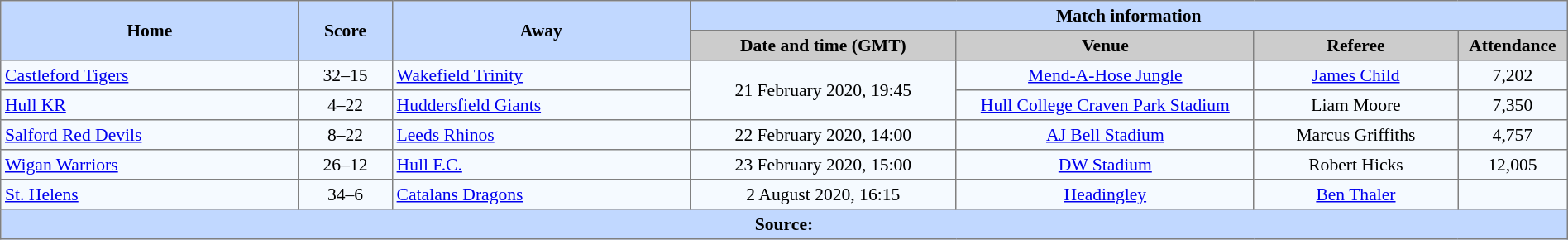<table border=1 style="border-collapse:collapse; font-size:90%; text-align:center;" cellpadding=3 cellspacing=0 width=100%>
<tr bgcolor=#C1D8FF>
<th rowspan=2 width=19%>Home</th>
<th rowspan=2 width=6%>Score</th>
<th rowspan=2 width=19%>Away</th>
<th colspan=4>Match information</th>
</tr>
<tr bgcolor=#CCCCCC>
<th width=17%>Date and time (GMT)</th>
<th width=19%>Venue</th>
<th width=13%>Referee</th>
<th width=7%>Attendance</th>
</tr>
<tr bgcolor=#F5FAFF>
<td align=left> <a href='#'>Castleford Tigers</a></td>
<td>32–15</td>
<td align=left> <a href='#'>Wakefield Trinity</a></td>
<td rowspan="2">21 February 2020, 19:45</td>
<td><a href='#'>Mend-A-Hose Jungle</a></td>
<td><a href='#'>James Child</a></td>
<td>7,202</td>
</tr>
<tr bgcolor=#F5FAFF>
<td align=left> <a href='#'>Hull KR</a></td>
<td>4–22</td>
<td align=left> <a href='#'>Huddersfield Giants</a></td>
<td><a href='#'>Hull College Craven Park Stadium</a></td>
<td>Liam Moore</td>
<td>7,350</td>
</tr>
<tr bgcolor=#F5FAFF>
<td align=left> <a href='#'>Salford Red Devils</a></td>
<td>8–22</td>
<td align=left> <a href='#'>Leeds Rhinos</a></td>
<td>22 February 2020, 14:00</td>
<td><a href='#'>AJ Bell Stadium</a></td>
<td>Marcus Griffiths</td>
<td>4,757</td>
</tr>
<tr bgcolor=#F5FAFF>
<td align=left> <a href='#'>Wigan Warriors</a></td>
<td>26–12</td>
<td align=left> <a href='#'>Hull F.C.</a></td>
<td>23 February 2020, 15:00</td>
<td><a href='#'>DW Stadium</a></td>
<td>Robert Hicks</td>
<td>12,005</td>
</tr>
<tr bgcolor=#F5FAFF>
<td align=left> <a href='#'>St. Helens</a></td>
<td>34–6</td>
<td align=left> <a href='#'>Catalans Dragons</a></td>
<td>2 August 2020, 16:15</td>
<td><a href='#'>Headingley</a></td>
<td><a href='#'>Ben Thaler</a></td>
<td></td>
</tr>
<tr style="background:#c1d8ff;">
<th colspan=7>Source:</th>
</tr>
</table>
